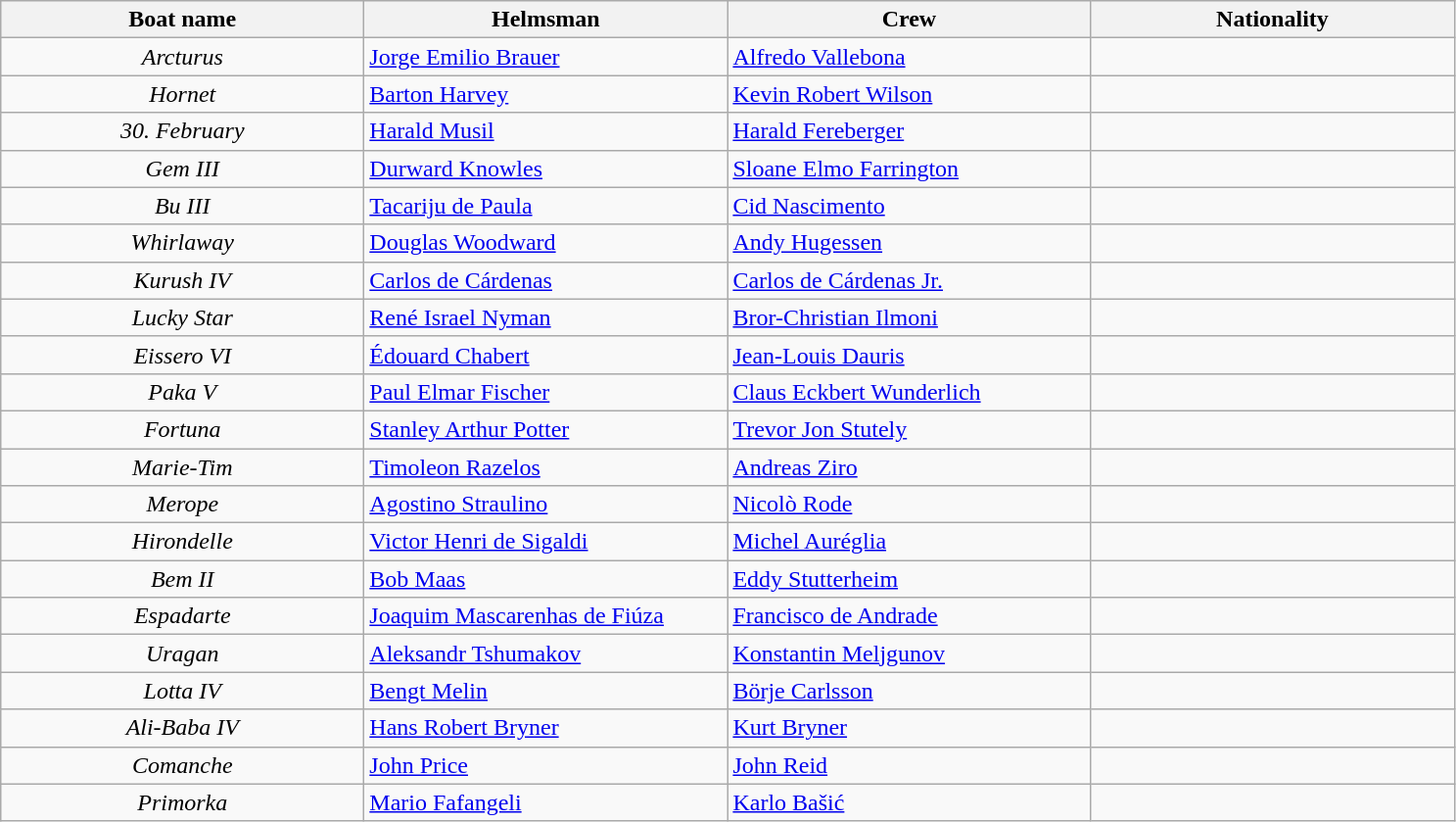<table class=wikitable>
<tr>
<th style="width:15em;">Boat name</th>
<th style="width:15em;">Helmsman</th>
<th style="width:15em;">Crew</th>
<th style="width:15em;">Nationality</th>
</tr>
<tr>
<td align=center><em>Arcturus</em></td>
<td><a href='#'>Jorge Emilio Brauer</a></td>
<td><a href='#'>Alfredo Vallebona</a></td>
<td></td>
</tr>
<tr>
<td align=center><em>Hornet</em></td>
<td><a href='#'>Barton Harvey</a></td>
<td><a href='#'>Kevin Robert Wilson</a></td>
<td></td>
</tr>
<tr>
<td align=center><em>30. February</em></td>
<td><a href='#'>Harald Musil</a></td>
<td><a href='#'>Harald Fereberger</a></td>
<td></td>
</tr>
<tr>
<td align=center><em>Gem III</em></td>
<td><a href='#'>Durward Knowles</a></td>
<td><a href='#'>Sloane Elmo Farrington</a></td>
<td></td>
</tr>
<tr>
<td align=center><em>Bu III</em></td>
<td><a href='#'>Tacariju de Paula</a></td>
<td><a href='#'>Cid Nascimento</a></td>
<td></td>
</tr>
<tr>
<td align=center><em>Whirlaway</em></td>
<td><a href='#'>Douglas Woodward</a></td>
<td><a href='#'>Andy Hugessen</a></td>
<td></td>
</tr>
<tr>
<td align=center><em>Kurush IV</em></td>
<td><a href='#'>Carlos de Cárdenas</a></td>
<td><a href='#'>Carlos de Cárdenas Jr.</a></td>
<td></td>
</tr>
<tr>
<td align=center><em>Lucky Star</em></td>
<td><a href='#'>René Israel Nyman</a></td>
<td><a href='#'>Bror-Christian Ilmoni</a></td>
<td></td>
</tr>
<tr>
<td align=center><em>Eissero VI</em></td>
<td><a href='#'>Édouard Chabert</a></td>
<td><a href='#'>Jean-Louis Dauris</a></td>
<td></td>
</tr>
<tr>
<td align=center><em>Paka V</em></td>
<td><a href='#'>Paul Elmar Fischer</a></td>
<td><a href='#'>Claus Eckbert Wunderlich</a></td>
<td></td>
</tr>
<tr>
<td align=center><em>Fortuna</em></td>
<td><a href='#'>Stanley Arthur Potter</a></td>
<td><a href='#'>Trevor Jon Stutely</a></td>
<td></td>
</tr>
<tr>
<td align=center><em>Marie-Tim</em></td>
<td><a href='#'>Timoleon Razelos</a></td>
<td><a href='#'>Andreas Ziro</a></td>
<td></td>
</tr>
<tr>
<td align=center><em>Merope</em></td>
<td><a href='#'>Agostino Straulino</a></td>
<td><a href='#'>Nicolò Rode</a></td>
<td></td>
</tr>
<tr>
<td align=center><em>Hirondelle</em></td>
<td><a href='#'>Victor Henri de Sigaldi</a></td>
<td><a href='#'>Michel Auréglia</a></td>
<td></td>
</tr>
<tr>
<td align=center><em>Bem II</em></td>
<td><a href='#'>Bob Maas</a></td>
<td><a href='#'>Eddy Stutterheim</a></td>
<td></td>
</tr>
<tr>
<td align=center><em>Espadarte</em></td>
<td><a href='#'>Joaquim Mascarenhas de Fiúza</a></td>
<td><a href='#'>Francisco de Andrade</a></td>
<td></td>
</tr>
<tr>
<td align=center><em>Uragan</em></td>
<td><a href='#'>Aleksandr Tshumakov</a></td>
<td><a href='#'>Konstantin Meljgunov</a></td>
<td></td>
</tr>
<tr>
<td align=center><em>Lotta IV</em></td>
<td><a href='#'>Bengt Melin</a></td>
<td><a href='#'>Börje Carlsson</a></td>
<td></td>
</tr>
<tr>
<td align=center><em>Ali-Baba IV</em></td>
<td><a href='#'>Hans Robert Bryner</a></td>
<td><a href='#'>Kurt Bryner</a></td>
<td></td>
</tr>
<tr>
<td align=center><em>Comanche</em></td>
<td><a href='#'>John Price</a></td>
<td><a href='#'>John Reid</a></td>
<td></td>
</tr>
<tr>
<td align=center><em>Primorka</em></td>
<td><a href='#'>Mario Fafangeli</a></td>
<td><a href='#'>Karlo Bašić</a></td>
<td></td>
</tr>
</table>
